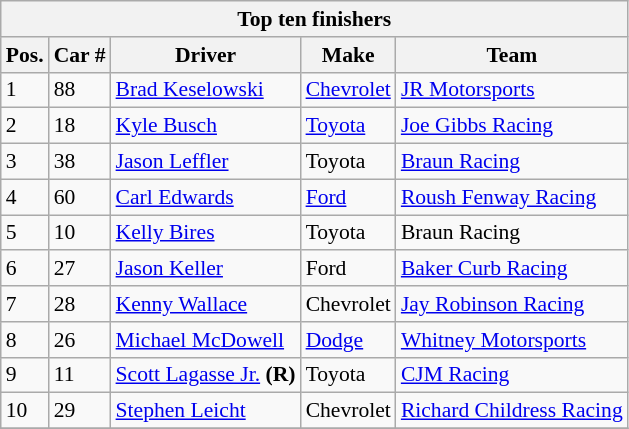<table class="wikitable" style="font-size: 90%;">
<tr>
<th colspan=9>Top ten finishers</th>
</tr>
<tr>
<th>Pos.</th>
<th>Car #</th>
<th>Driver</th>
<th>Make</th>
<th>Team</th>
</tr>
<tr>
<td>1</td>
<td>88</td>
<td><a href='#'>Brad Keselowski</a></td>
<td><a href='#'>Chevrolet</a></td>
<td><a href='#'>JR Motorsports</a></td>
</tr>
<tr>
<td>2</td>
<td>18</td>
<td><a href='#'>Kyle Busch</a></td>
<td><a href='#'>Toyota</a></td>
<td><a href='#'>Joe Gibbs Racing</a></td>
</tr>
<tr>
<td>3</td>
<td>38</td>
<td><a href='#'>Jason Leffler</a></td>
<td>Toyota</td>
<td><a href='#'>Braun Racing</a></td>
</tr>
<tr>
<td>4</td>
<td>60</td>
<td><a href='#'>Carl Edwards</a></td>
<td><a href='#'>Ford</a></td>
<td><a href='#'>Roush Fenway Racing</a></td>
</tr>
<tr>
<td>5</td>
<td>10</td>
<td><a href='#'>Kelly Bires</a></td>
<td>Toyota</td>
<td>Braun Racing</td>
</tr>
<tr>
<td>6</td>
<td>27</td>
<td><a href='#'>Jason Keller</a></td>
<td>Ford</td>
<td><a href='#'>Baker Curb Racing</a></td>
</tr>
<tr>
<td>7</td>
<td>28</td>
<td><a href='#'>Kenny Wallace</a></td>
<td>Chevrolet</td>
<td><a href='#'>Jay Robinson Racing</a></td>
</tr>
<tr>
<td>8</td>
<td>26</td>
<td><a href='#'>Michael McDowell</a></td>
<td><a href='#'>Dodge</a></td>
<td><a href='#'>Whitney Motorsports</a></td>
</tr>
<tr>
<td>9</td>
<td>11</td>
<td><a href='#'>Scott Lagasse Jr.</a> <strong>(R)</strong></td>
<td>Toyota</td>
<td><a href='#'>CJM Racing</a></td>
</tr>
<tr>
<td>10</td>
<td>29</td>
<td><a href='#'>Stephen Leicht</a></td>
<td>Chevrolet</td>
<td><a href='#'>Richard Childress Racing</a></td>
</tr>
<tr>
</tr>
</table>
